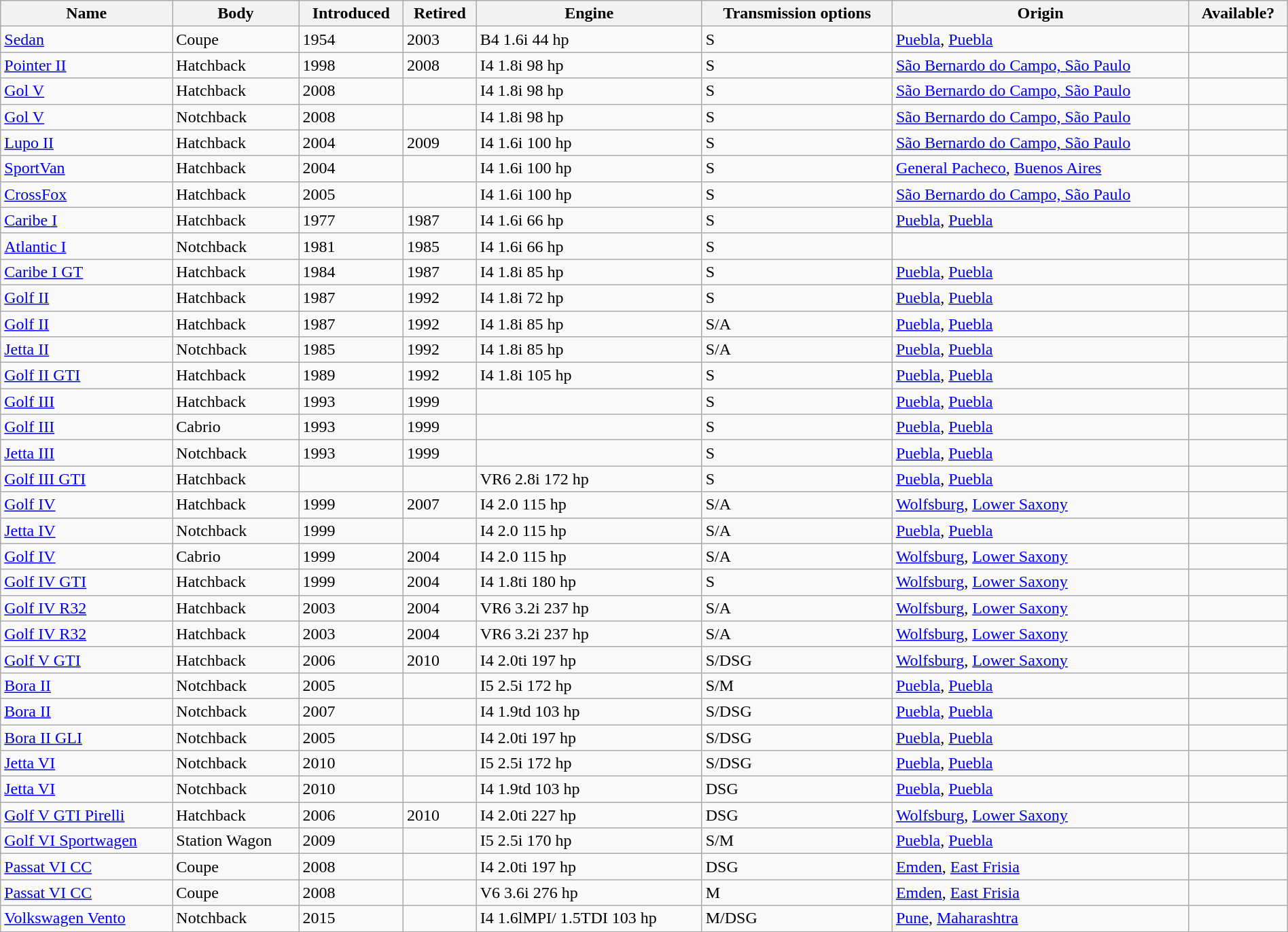<table class="wikitable sortable" style="width:100%;">
<tr>
<th>Name</th>
<th>Body</th>
<th>Introduced</th>
<th>Retired</th>
<th>Engine</th>
<th>Transmission options</th>
<th>Origin</th>
<th>Available?</th>
</tr>
<tr>
<td><a href='#'><span>Sedan</span></a></td>
<td>Coupe</td>
<td>1954</td>
<td>2003</td>
<td>B4 1.6i 44 hp</td>
<td>S</td>
<td> <a href='#'>Puebla</a>, <a href='#'>Puebla</a></td>
<td></td>
</tr>
<tr>
<td><a href='#'><span>Pointer II</span></a></td>
<td>Hatchback</td>
<td>1998</td>
<td>2008</td>
<td>I4 1.8i 98 hp</td>
<td>S</td>
<td> <a href='#'>São Bernardo do Campo, São Paulo</a></td>
<td></td>
</tr>
<tr>
<td><a href='#'>Gol V</a></td>
<td>Hatchback</td>
<td>2008</td>
<td></td>
<td>I4 1.8i 98 hp</td>
<td>S</td>
<td> <a href='#'>São Bernardo do Campo, São Paulo</a></td>
<td></td>
</tr>
<tr>
<td><a href='#'><span>Gol V</span></a></td>
<td>Notchback</td>
<td>2008</td>
<td></td>
<td>I4 1.8i 98 hp</td>
<td>S</td>
<td> <a href='#'>São Bernardo do Campo, São Paulo</a></td>
<td></td>
</tr>
<tr>
<td><a href='#'><span>Lupo II</span></a></td>
<td>Hatchback</td>
<td>2004</td>
<td>2009</td>
<td>I4 1.6i 100 hp</td>
<td>S</td>
<td> <a href='#'>São Bernardo do Campo, São Paulo</a></td>
<td></td>
</tr>
<tr>
<td><a href='#'><span>SportVan</span></a></td>
<td>Hatchback</td>
<td>2004</td>
<td></td>
<td>I4 1.6i 100 hp</td>
<td>S</td>
<td> <a href='#'>General Pacheco</a>, <a href='#'>Buenos Aires</a></td>
<td></td>
</tr>
<tr>
<td><a href='#'>CrossFox</a></td>
<td>Hatchback</td>
<td>2005</td>
<td></td>
<td>I4 1.6i 100 hp</td>
<td>S</td>
<td> <a href='#'>São Bernardo do Campo, São Paulo</a></td>
<td></td>
</tr>
<tr>
<td><a href='#'><span>Caribe I</span></a></td>
<td>Hatchback</td>
<td>1977</td>
<td>1987</td>
<td>I4 1.6i 66 hp</td>
<td>S</td>
<td> <a href='#'>Puebla</a>, <a href='#'>Puebla</a></td>
<td></td>
</tr>
<tr>
<td><a href='#'><span>Atlantic I</span></a></td>
<td>Notchback</td>
<td>1981</td>
<td>1985</td>
<td>I4 1.6i 66 hp</td>
<td>S</td>
<td></td>
<td></td>
</tr>
<tr>
<td><a href='#'><span>Caribe I GT</span></a></td>
<td>Hatchback</td>
<td>1984</td>
<td>1987</td>
<td>I4 1.8i 85 hp</td>
<td>S</td>
<td> <a href='#'>Puebla</a>, <a href='#'>Puebla</a></td>
<td></td>
</tr>
<tr>
<td><a href='#'>Golf II</a></td>
<td>Hatchback</td>
<td>1987</td>
<td>1992</td>
<td>I4 1.8i 72 hp</td>
<td>S</td>
<td> <a href='#'>Puebla</a>, <a href='#'>Puebla</a></td>
<td></td>
</tr>
<tr>
<td><a href='#'>Golf II</a></td>
<td>Hatchback</td>
<td>1987</td>
<td>1992</td>
<td>I4 1.8i 85 hp</td>
<td>S/A</td>
<td> <a href='#'>Puebla</a>, <a href='#'>Puebla</a></td>
<td></td>
</tr>
<tr>
<td><a href='#'>Jetta II</a></td>
<td>Notchback</td>
<td>1985</td>
<td>1992</td>
<td>I4 1.8i 85 hp</td>
<td>S/A</td>
<td> <a href='#'>Puebla</a>, <a href='#'>Puebla</a></td>
<td></td>
</tr>
<tr>
<td><a href='#'>Golf II GTI</a></td>
<td>Hatchback</td>
<td>1989</td>
<td>1992</td>
<td>I4 1.8i 105 hp</td>
<td>S</td>
<td> <a href='#'>Puebla</a>, <a href='#'>Puebla</a></td>
<td></td>
</tr>
<tr>
<td><a href='#'>Golf III</a></td>
<td>Hatchback</td>
<td>1993</td>
<td>1999</td>
<td></td>
<td>S</td>
<td> <a href='#'>Puebla</a>, <a href='#'>Puebla</a></td>
<td></td>
</tr>
<tr>
<td><a href='#'>Golf III</a></td>
<td>Cabrio</td>
<td>1993</td>
<td>1999</td>
<td></td>
<td>S</td>
<td> <a href='#'>Puebla</a>, <a href='#'>Puebla</a></td>
<td></td>
</tr>
<tr>
<td><a href='#'><span>Jetta III</span></a></td>
<td>Notchback</td>
<td>1993</td>
<td>1999</td>
<td></td>
<td>S</td>
<td> <a href='#'>Puebla</a>, <a href='#'>Puebla</a></td>
<td></td>
</tr>
<tr>
<td><a href='#'>Golf III GTI</a></td>
<td>Hatchback</td>
<td></td>
<td></td>
<td>VR6 2.8i 172 hp</td>
<td>S</td>
<td> <a href='#'>Puebla</a>, <a href='#'>Puebla</a></td>
<td></td>
</tr>
<tr>
<td><a href='#'>Golf IV</a></td>
<td>Hatchback</td>
<td>1999</td>
<td>2007</td>
<td>I4 2.0 115 hp</td>
<td>S/A</td>
<td> <a href='#'>Wolfsburg</a>, <a href='#'>Lower Saxony</a></td>
<td></td>
</tr>
<tr>
<td><a href='#'><span>Jetta IV</span></a></td>
<td>Notchback</td>
<td>1999</td>
<td></td>
<td>I4 2.0 115 hp</td>
<td>S/A</td>
<td> <a href='#'>Puebla</a>, <a href='#'>Puebla</a></td>
<td></td>
</tr>
<tr>
<td><a href='#'>Golf IV</a></td>
<td>Cabrio</td>
<td>1999</td>
<td>2004</td>
<td>I4 2.0 115 hp</td>
<td>S/A</td>
<td> <a href='#'>Wolfsburg</a>, <a href='#'>Lower Saxony</a></td>
<td></td>
</tr>
<tr>
<td><a href='#'>Golf IV GTI</a></td>
<td>Hatchback</td>
<td>1999</td>
<td>2004</td>
<td>I4 1.8ti 180 hp</td>
<td>S</td>
<td> <a href='#'>Wolfsburg</a>, <a href='#'>Lower Saxony</a></td>
<td></td>
</tr>
<tr>
<td><a href='#'>Golf IV R32</a></td>
<td>Hatchback</td>
<td>2003</td>
<td>2004</td>
<td>VR6 3.2i 237 hp</td>
<td>S/A</td>
<td> <a href='#'>Wolfsburg</a>, <a href='#'>Lower Saxony</a></td>
<td></td>
</tr>
<tr>
<td><a href='#'>Golf IV R32</a></td>
<td>Hatchback</td>
<td>2003</td>
<td>2004</td>
<td>VR6 3.2i 237 hp</td>
<td>S/A</td>
<td> <a href='#'>Wolfsburg</a>, <a href='#'>Lower Saxony</a></td>
<td></td>
</tr>
<tr>
<td><a href='#'>Golf V GTI</a></td>
<td>Hatchback</td>
<td>2006</td>
<td>2010</td>
<td>I4 2.0ti 197 hp</td>
<td>S/DSG</td>
<td> <a href='#'>Wolfsburg</a>, <a href='#'>Lower Saxony</a></td>
<td></td>
</tr>
<tr>
<td><a href='#'><span>Bora II</span></a></td>
<td>Notchback</td>
<td>2005</td>
<td></td>
<td>I5 2.5i 172 hp</td>
<td>S/M</td>
<td> <a href='#'>Puebla</a>, <a href='#'>Puebla</a></td>
<td></td>
</tr>
<tr>
<td><a href='#'><span>Bora II</span></a></td>
<td>Notchback</td>
<td>2007</td>
<td></td>
<td>I4 1.9td 103 hp</td>
<td>S/DSG</td>
<td> <a href='#'>Puebla</a>, <a href='#'>Puebla</a></td>
<td></td>
</tr>
<tr>
<td><a href='#'><span>Bora II GLI</span></a></td>
<td>Notchback</td>
<td>2005</td>
<td></td>
<td>I4 2.0ti 197 hp</td>
<td>S/DSG</td>
<td> <a href='#'>Puebla</a>, <a href='#'>Puebla</a></td>
<td></td>
</tr>
<tr>
<td><a href='#'>Jetta VI</a></td>
<td>Notchback</td>
<td>2010</td>
<td></td>
<td>I5 2.5i 172 hp</td>
<td>S/DSG</td>
<td> <a href='#'>Puebla</a>, <a href='#'>Puebla</a></td>
<td></td>
</tr>
<tr>
<td><a href='#'>Jetta VI</a></td>
<td>Notchback</td>
<td>2010</td>
<td></td>
<td>I4 1.9td 103 hp</td>
<td>DSG</td>
<td> <a href='#'>Puebla</a>, <a href='#'>Puebla</a></td>
<td></td>
</tr>
<tr>
<td><a href='#'>Golf V GTI Pirelli</a></td>
<td>Hatchback</td>
<td>2006</td>
<td>2010</td>
<td>I4 2.0ti 227 hp</td>
<td>DSG</td>
<td> <a href='#'>Wolfsburg</a>, <a href='#'>Lower Saxony</a></td>
<td></td>
</tr>
<tr>
<td><a href='#'>Golf VI Sportwagen</a></td>
<td>Station Wagon</td>
<td>2009</td>
<td></td>
<td>I5 2.5i 170 hp</td>
<td>S/M</td>
<td> <a href='#'>Puebla</a>, <a href='#'>Puebla</a></td>
<td></td>
</tr>
<tr>
<td><a href='#'>Passat VI CC</a></td>
<td>Coupe</td>
<td>2008</td>
<td></td>
<td>I4 2.0ti 197 hp</td>
<td>DSG</td>
<td> <a href='#'>Emden</a>, <a href='#'>East Frisia</a></td>
<td></td>
</tr>
<tr>
<td><a href='#'>Passat VI CC</a></td>
<td>Coupe</td>
<td>2008</td>
<td></td>
<td>V6 3.6i 276 hp</td>
<td>M</td>
<td> <a href='#'>Emden</a>, <a href='#'>East Frisia</a></td>
<td></td>
</tr>
<tr>
<td><a href='#'>Volkswagen Vento</a></td>
<td>Notchback</td>
<td>2015</td>
<td></td>
<td>I4 1.6lMPI/ 1.5TDI 103 hp</td>
<td>M/DSG</td>
<td> <a href='#'>Pune</a>, <a href='#'>Maharashtra</a></td>
<td></td>
</tr>
</table>
